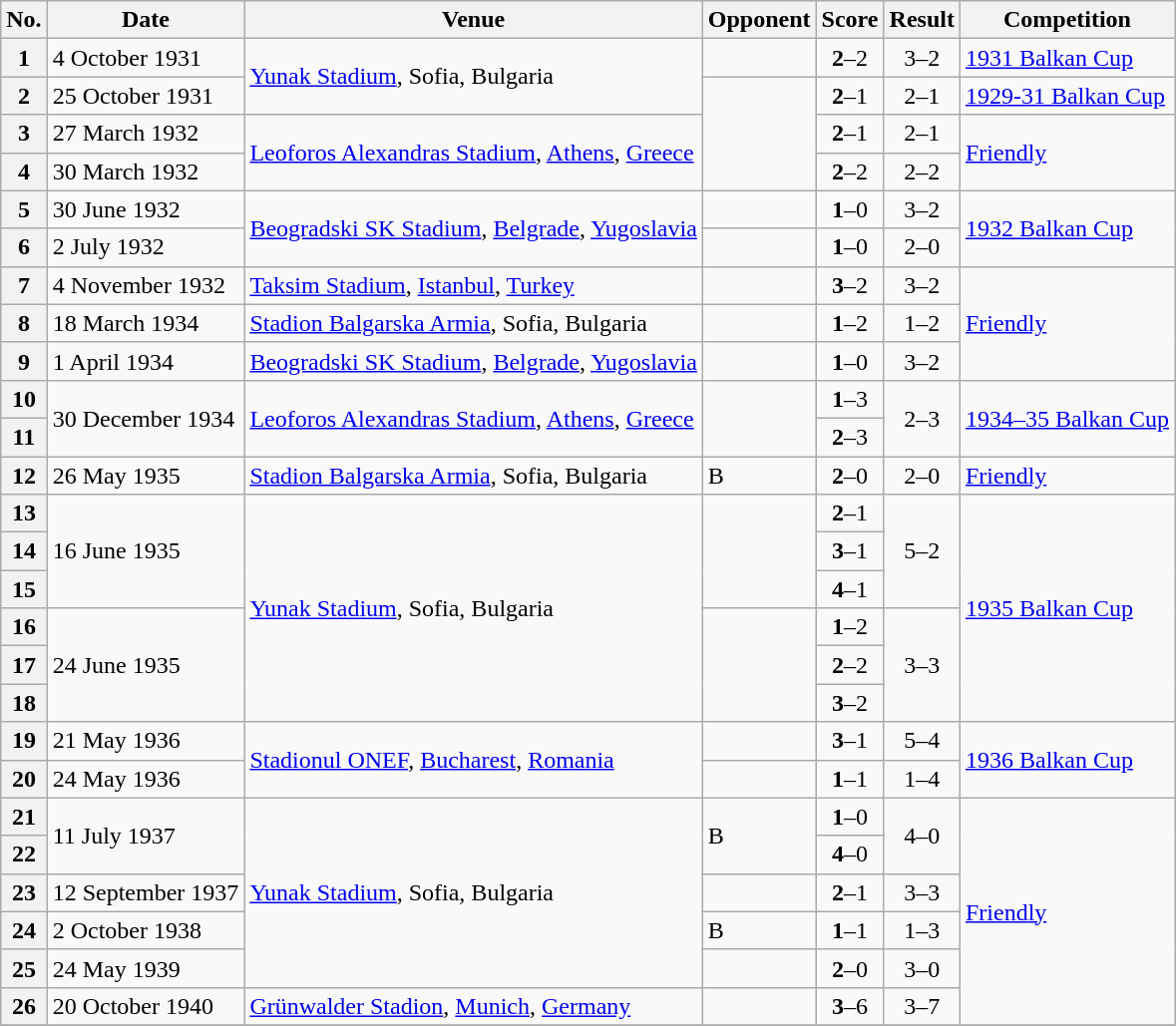<table class="wikitable sortable plainrowheaders">
<tr>
<th scope=col>No.</th>
<th scope=col>Date</th>
<th scope=col>Venue</th>
<th scope=col>Opponent</th>
<th scope=col>Score</th>
<th scope=col>Result</th>
<th scope=col>Competition</th>
</tr>
<tr>
<th scope=row style=text-align:center>1</th>
<td rowspan="1">4 October 1931</td>
<td rowspan="2"><a href='#'>Yunak Stadium</a>, Sofia, Bulgaria</td>
<td rowspan="1"></td>
<td align=center><strong>2</strong>–2</td>
<td rowspan="1" align=center>3–2</td>
<td rowspan="1"><a href='#'>1931 Balkan Cup</a></td>
</tr>
<tr>
<th scope=row style=text-align:center>2</th>
<td rowspan="1">25 October 1931</td>
<td rowspan="3"></td>
<td align=center><strong>2</strong>–1</td>
<td rowspan="1" align=center>2–1</td>
<td rowspan="1"><a href='#'>1929-31 Balkan Cup</a></td>
</tr>
<tr>
<th scope=row style=text-align:center>3</th>
<td rowspan="1">27 March 1932</td>
<td rowspan="2"><a href='#'>Leoforos Alexandras Stadium</a>, <a href='#'>Athens</a>, <a href='#'>Greece</a></td>
<td align=center><strong>2</strong>–1</td>
<td rowspan="1" align=center>2–1</td>
<td rowspan="2"><a href='#'>Friendly</a></td>
</tr>
<tr>
<th scope=row style=text-align:center>4</th>
<td rowspan="1">30 March 1932</td>
<td align=center><strong>2</strong>–2</td>
<td rowspan="1" align=center>2–2</td>
</tr>
<tr>
<th scope=row style=text-align:center>5</th>
<td rowspan=1>30 June 1932</td>
<td rowspan=2><a href='#'>Beogradski SK Stadium</a>, <a href='#'>Belgrade</a>, <a href='#'>Yugoslavia</a></td>
<td rowspan=1></td>
<td align=center><strong>1</strong>–0</td>
<td rowspan=1 align=center>3–2</td>
<td rowspan=2><a href='#'>1932 Balkan Cup</a></td>
</tr>
<tr>
<th scope=row style=text-align:center>6</th>
<td rowspan=1>2 July 1932</td>
<td rowspan=1></td>
<td align=center><strong>1</strong>–0</td>
<td rowspan=1 align=center>2–0</td>
</tr>
<tr>
<th scope=row style=text-align:center>7</th>
<td rowspan=1>4 November 1932</td>
<td rowspan=1><a href='#'>Taksim Stadium</a>, <a href='#'>Istanbul</a>, <a href='#'>Turkey</a></td>
<td rowspan=1></td>
<td align=center><strong>3</strong>–2</td>
<td rowspan=1 align=center>3–2</td>
<td rowspan=3><a href='#'>Friendly</a></td>
</tr>
<tr>
<th scope=row style=text-align:center>8</th>
<td rowspan="1">18 March 1934</td>
<td rowspan="1"><a href='#'>Stadion Balgarska Armia</a>, Sofia, Bulgaria</td>
<td rowspan="1"></td>
<td align=center><strong>1</strong>–2</td>
<td rowspan="1" align=center>1–2</td>
</tr>
<tr>
<th scope=row style=text-align:center>9</th>
<td rowspan=1>1 April 1934</td>
<td rowspan=1><a href='#'>Beogradski SK Stadium</a>, <a href='#'>Belgrade</a>, <a href='#'>Yugoslavia</a></td>
<td rowspan=1></td>
<td align=center><strong>1</strong>–0</td>
<td rowspan=1 align=center>3–2</td>
</tr>
<tr>
<th scope=row style=text-align:center>10</th>
<td rowspan=2>30 December 1934</td>
<td rowspan=2><a href='#'>Leoforos Alexandras Stadium</a>, <a href='#'>Athens</a>, <a href='#'>Greece</a></td>
<td rowspan=2></td>
<td align=center><strong>1</strong>–3</td>
<td rowspan=2 align=center>2–3</td>
<td rowspan=2><a href='#'>1934–35 Balkan Cup</a></td>
</tr>
<tr>
<th scope=row style=text-align:center>11</th>
<td align=center><strong>2</strong>–3</td>
</tr>
<tr>
<th scope=row style=text-align:center>12</th>
<td rowspan=1>26 May 1935</td>
<td rowspan=1><a href='#'>Stadion Balgarska Armia</a>, Sofia, Bulgaria</td>
<td rowspan=1> B</td>
<td align=center><strong>2</strong>–0</td>
<td rowspan=1 align=center>2–0</td>
<td rowspan=1><a href='#'>Friendly</a></td>
</tr>
<tr>
<th scope=row style=text-align:center>13</th>
<td rowspan=3>16 June 1935</td>
<td rowspan=6><a href='#'>Yunak Stadium</a>, Sofia, Bulgaria</td>
<td rowspan=3></td>
<td align=center><strong>2</strong>–1</td>
<td rowspan=3 align=center>5–2</td>
<td rowspan=6><a href='#'>1935 Balkan Cup</a></td>
</tr>
<tr>
<th scope=row style=text-align:center>14</th>
<td align=center><strong>3</strong>–1</td>
</tr>
<tr>
<th scope=row style=text-align:center>15</th>
<td align=center><strong>4</strong>–1</td>
</tr>
<tr>
<th scope=row style=text-align:center>16</th>
<td rowspan=3>24 June 1935</td>
<td rowspan=3></td>
<td align=center><strong>1</strong>–2</td>
<td rowspan=3 align=center>3–3</td>
</tr>
<tr>
<th scope=row style=text-align:center>17</th>
<td align=center><strong>2</strong>–2</td>
</tr>
<tr>
<th scope=row style=text-align:center>18</th>
<td align=center><strong>3</strong>–2</td>
</tr>
<tr>
<th scope=row style=text-align:center>19</th>
<td rowspan=1>21 May 1936</td>
<td rowspan=2><a href='#'>Stadionul ONEF</a>, <a href='#'>Bucharest</a>, <a href='#'>Romania</a></td>
<td rowspan=1></td>
<td align=center><strong>3</strong>–1</td>
<td rowspan=1 align=center>5–4</td>
<td rowspan=2><a href='#'>1936 Balkan Cup</a></td>
</tr>
<tr>
<th scope=row style=text-align:center>20</th>
<td rowspan=1>24 May 1936</td>
<td rowspan=1></td>
<td align=center><strong>1</strong>–1</td>
<td rowspan=1 align=center>1–4</td>
</tr>
<tr>
<th scope=row style=text-align:center>21</th>
<td rowspan=2>11 July 1937</td>
<td rowspan=5><a href='#'>Yunak Stadium</a>, Sofia, Bulgaria</td>
<td rowspan=2> B</td>
<td align=center><strong>1</strong>–0</td>
<td rowspan=2 align=center>4–0</td>
<td rowspan=6><a href='#'>Friendly</a></td>
</tr>
<tr>
<th scope=row style=text-align:center>22</th>
<td align=center><strong>4</strong>–0</td>
</tr>
<tr>
<th scope=row style=text-align:center>23</th>
<td rowspan=1>12 September 1937</td>
<td rowspan=1></td>
<td align=center><strong>2</strong>–1</td>
<td rowspan=1 align=center>3–3</td>
</tr>
<tr>
<th scope=row style=text-align:center>24</th>
<td rowspan=1>2 October 1938</td>
<td rowspan=1> B</td>
<td align=center><strong>1</strong>–1</td>
<td rowspan=1 align=center>1–3</td>
</tr>
<tr>
<th scope=row style=text-align:center>25</th>
<td rowspan=1>24 May 1939</td>
<td rowspan=1></td>
<td align=center><strong>2</strong>–0</td>
<td rowspan=1 align=center>3–0</td>
</tr>
<tr>
<th scope=row style=text-align:center>26</th>
<td rowspan=1>20 October 1940</td>
<td rowspan=1><a href='#'>Grünwalder Stadion</a>, <a href='#'>Munich</a>, <a href='#'>Germany</a></td>
<td rowspan=1></td>
<td align=center><strong>3</strong>–6</td>
<td rowspan=1 align=center>3–7</td>
</tr>
<tr>
</tr>
</table>
